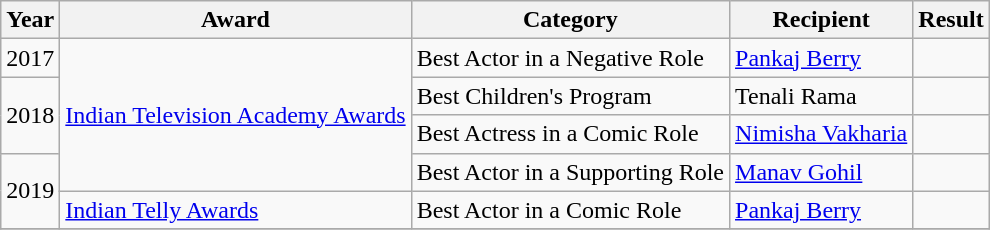<table class="wikitable">
<tr>
<th>Year</th>
<th>Award</th>
<th>Category</th>
<th>Recipient</th>
<th>Result</th>
</tr>
<tr>
<td>2017</td>
<td rowspan="4"><a href='#'>Indian Television Academy Awards</a></td>
<td>Best Actor in a Negative Role</td>
<td><a href='#'>Pankaj Berry</a></td>
<td></td>
</tr>
<tr>
<td rowspan=2>2018</td>
<td>Best Children's Program</td>
<td>Tenali Rama</td>
<td></td>
</tr>
<tr>
<td>Best Actress in a Comic Role</td>
<td><a href='#'>Nimisha Vakharia</a></td>
<td></td>
</tr>
<tr>
<td rowspan=2>2019</td>
<td>Best Actor in a Supporting Role</td>
<td><a href='#'>Manav Gohil</a></td>
<td></td>
</tr>
<tr>
<td><a href='#'>Indian Telly Awards</a></td>
<td>Best Actor in a Comic Role</td>
<td><a href='#'>Pankaj Berry</a></td>
<td></td>
</tr>
<tr>
</tr>
</table>
